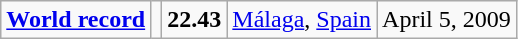<table class="wikitable">
<tr>
<td><strong><a href='#'>World record</a></strong></td>
<td></td>
<td><strong>22.43</strong></td>
<td><a href='#'>Málaga</a>, <a href='#'>Spain</a></td>
<td>April 5, 2009</td>
</tr>
</table>
